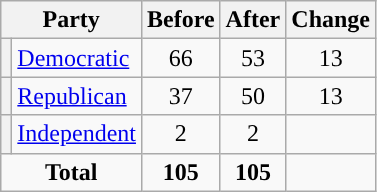<table class="wikitable" style="text-align:center;">
<tr>
<th colspan="2">Party</th>
<th>Before</th>
<th>After</th>
<th>Change</th>
</tr>
<tr>
<th style="background-color:"></th>
<td style="text-align:left;"><a href='#'>Democratic</a></td>
<td>66</td>
<td>53</td>
<td> 13</td>
</tr>
<tr>
<th style="background-color:"></th>
<td style="text-align:left;"><a href='#'>Republican</a></td>
<td>37</td>
<td>50</td>
<td> 13</td>
</tr>
<tr>
<th style="background-color:"></th>
<td style="text-align:left;"><a href='#'>Independent</a></td>
<td>2</td>
<td>2</td>
<td></td>
</tr>
<tr>
<td colspan="2"><strong>Total</strong></td>
<td><strong>105</strong></td>
<td><strong>105</strong></td>
</tr>
</table>
